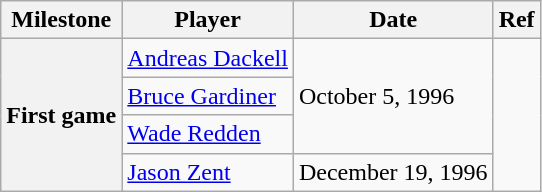<table class="wikitable">
<tr>
<th scope="col">Milestone</th>
<th scope="col">Player</th>
<th scope="col">Date</th>
<th scope="col">Ref</th>
</tr>
<tr>
<th rowspan=4>First game</th>
<td><a href='#'>Andreas Dackell</a></td>
<td rowspan=3>October 5, 1996</td>
<td rowspan=4></td>
</tr>
<tr>
<td><a href='#'>Bruce Gardiner</a></td>
</tr>
<tr>
<td><a href='#'>Wade Redden</a></td>
</tr>
<tr>
<td><a href='#'>Jason Zent</a></td>
<td>December 19, 1996</td>
</tr>
</table>
